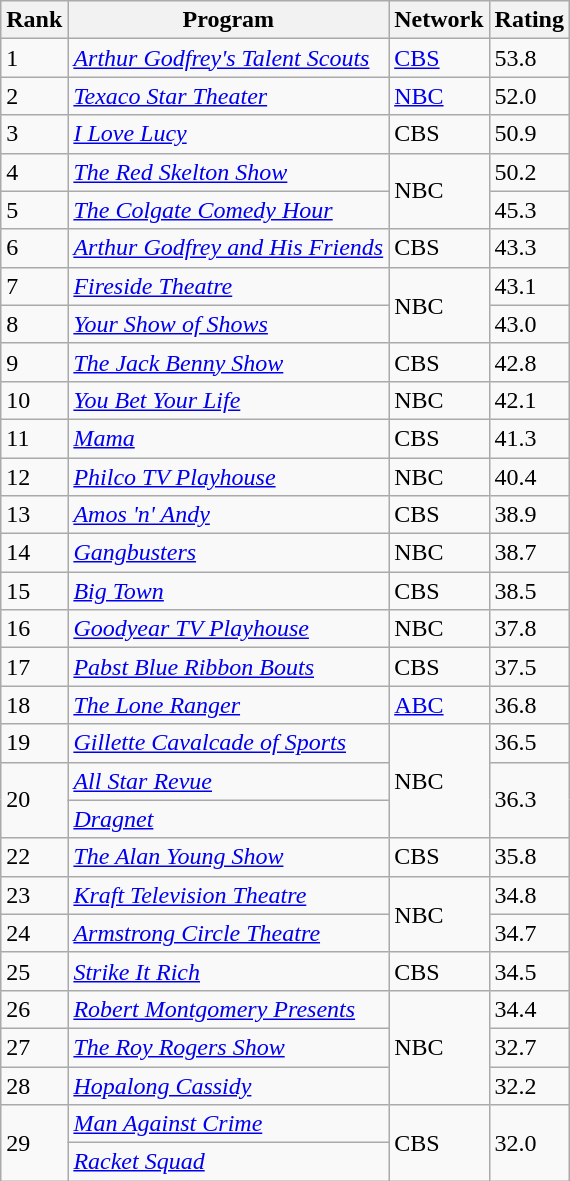<table class="wikitable">
<tr>
<th>Rank</th>
<th>Program</th>
<th>Network</th>
<th>Rating</th>
</tr>
<tr>
<td>1</td>
<td><em><a href='#'>Arthur Godfrey's Talent Scouts</a></em></td>
<td><a href='#'>CBS</a></td>
<td>53.8</td>
</tr>
<tr>
<td>2</td>
<td><em><a href='#'>Texaco Star Theater</a></em></td>
<td><a href='#'>NBC</a></td>
<td>52.0</td>
</tr>
<tr>
<td>3</td>
<td><em><a href='#'>I Love Lucy</a></em></td>
<td>CBS</td>
<td>50.9</td>
</tr>
<tr>
<td>4</td>
<td><em><a href='#'>The Red Skelton Show</a></em></td>
<td rowspan="2">NBC</td>
<td>50.2</td>
</tr>
<tr>
<td>5</td>
<td><em><a href='#'>The Colgate Comedy Hour</a></em></td>
<td>45.3</td>
</tr>
<tr>
<td>6</td>
<td><em><a href='#'>Arthur Godfrey and His Friends</a></em></td>
<td>CBS</td>
<td>43.3</td>
</tr>
<tr>
<td>7</td>
<td><em><a href='#'>Fireside Theatre</a></em></td>
<td rowspan="2">NBC</td>
<td>43.1</td>
</tr>
<tr>
<td>8</td>
<td><em><a href='#'>Your Show of Shows</a></em></td>
<td>43.0</td>
</tr>
<tr>
<td>9</td>
<td><em><a href='#'>The Jack Benny Show</a></em></td>
<td>CBS</td>
<td>42.8</td>
</tr>
<tr>
<td>10</td>
<td><em><a href='#'>You Bet Your Life</a></em></td>
<td>NBC</td>
<td>42.1</td>
</tr>
<tr>
<td>11</td>
<td><em><a href='#'>Mama</a></em></td>
<td>CBS</td>
<td>41.3</td>
</tr>
<tr>
<td>12</td>
<td><em><a href='#'>Philco TV Playhouse</a></em></td>
<td>NBC</td>
<td>40.4</td>
</tr>
<tr>
<td>13</td>
<td><em><a href='#'>Amos 'n' Andy</a></em></td>
<td>CBS</td>
<td>38.9</td>
</tr>
<tr>
<td>14</td>
<td><em><a href='#'>Gangbusters</a></em></td>
<td>NBC</td>
<td>38.7</td>
</tr>
<tr>
<td>15</td>
<td><em><a href='#'>Big Town</a></em></td>
<td>CBS</td>
<td>38.5</td>
</tr>
<tr>
<td>16</td>
<td><em><a href='#'>Goodyear TV Playhouse</a></em></td>
<td>NBC</td>
<td>37.8</td>
</tr>
<tr>
<td>17</td>
<td><em><a href='#'>Pabst Blue Ribbon Bouts</a></em></td>
<td>CBS</td>
<td>37.5</td>
</tr>
<tr>
<td>18</td>
<td><em><a href='#'>The Lone Ranger</a></em></td>
<td><a href='#'>ABC</a></td>
<td>36.8</td>
</tr>
<tr>
<td>19</td>
<td><em><a href='#'>Gillette Cavalcade of Sports</a></em></td>
<td rowspan="3">NBC</td>
<td>36.5</td>
</tr>
<tr>
<td rowspan="2">20</td>
<td><em><a href='#'>All Star Revue</a></em></td>
<td rowspan="2">36.3</td>
</tr>
<tr>
<td><em><a href='#'>Dragnet</a></em></td>
</tr>
<tr>
<td>22</td>
<td><em><a href='#'>The Alan Young Show</a></em></td>
<td>CBS</td>
<td>35.8</td>
</tr>
<tr>
<td>23</td>
<td><em><a href='#'>Kraft Television Theatre</a></em></td>
<td rowspan="2">NBC</td>
<td>34.8</td>
</tr>
<tr>
<td>24</td>
<td><em><a href='#'>Armstrong Circle Theatre</a></em></td>
<td>34.7</td>
</tr>
<tr>
<td>25</td>
<td><em><a href='#'>Strike It Rich</a></em></td>
<td>CBS</td>
<td>34.5</td>
</tr>
<tr>
<td>26</td>
<td><em><a href='#'>Robert Montgomery Presents</a></em></td>
<td rowspan="3">NBC</td>
<td>34.4</td>
</tr>
<tr>
<td>27</td>
<td><em><a href='#'>The Roy Rogers Show</a></em></td>
<td>32.7</td>
</tr>
<tr>
<td>28</td>
<td><em><a href='#'>Hopalong Cassidy</a></em></td>
<td>32.2</td>
</tr>
<tr>
<td rowspan="2">29</td>
<td><em><a href='#'>Man Against Crime</a></em></td>
<td rowspan="2">CBS</td>
<td rowspan="2">32.0</td>
</tr>
<tr>
<td><em><a href='#'>Racket Squad</a></em></td>
</tr>
</table>
